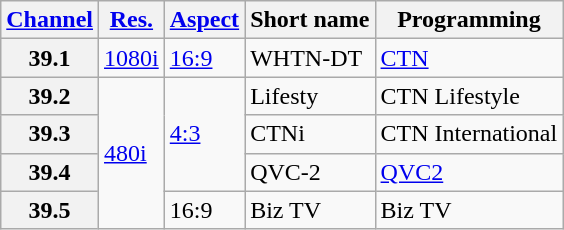<table class="wikitable">
<tr>
<th scope = "col"><a href='#'>Channel</a></th>
<th scope = "col"><a href='#'>Res.</a></th>
<th scope = "col"><a href='#'>Aspect</a></th>
<th scope = "col">Short name</th>
<th scope = "col">Programming</th>
</tr>
<tr>
<th scope = "row">39.1</th>
<td><a href='#'>1080i</a></td>
<td><a href='#'>16:9</a></td>
<td>WHTN-DT</td>
<td><a href='#'>CTN</a></td>
</tr>
<tr>
<th scope = "row">39.2</th>
<td rowspan=4><a href='#'>480i</a></td>
<td rowspan=3><a href='#'>4:3</a></td>
<td>Lifesty</td>
<td>CTN Lifestyle</td>
</tr>
<tr>
<th scope = "row">39.3</th>
<td>CTNi</td>
<td>CTN International</td>
</tr>
<tr>
<th scope = "row">39.4</th>
<td>QVC-2</td>
<td><a href='#'>QVC2</a></td>
</tr>
<tr>
<th scope = "row">39.5</th>
<td>16:9</td>
<td>Biz TV</td>
<td>Biz TV</td>
</tr>
</table>
